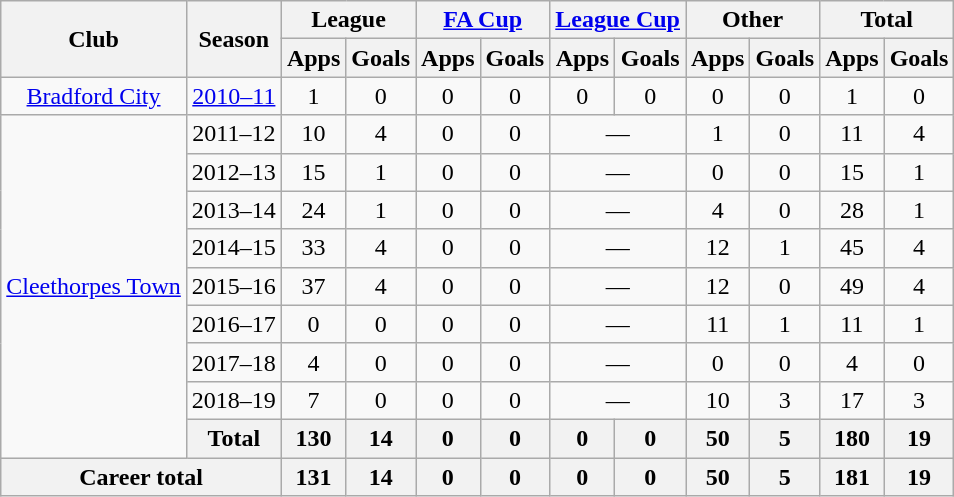<table class="wikitable" style="text-align: center">
<tr>
<th rowspan="2">Club</th>
<th rowspan="2">Season</th>
<th colspan="2">League</th>
<th colspan="2"><a href='#'>FA Cup</a></th>
<th colspan="2"><a href='#'>League Cup</a></th>
<th colspan="2">Other</th>
<th colspan="2">Total</th>
</tr>
<tr>
<th>Apps</th>
<th>Goals</th>
<th>Apps</th>
<th>Goals</th>
<th>Apps</th>
<th>Goals</th>
<th>Apps</th>
<th>Goals</th>
<th>Apps</th>
<th>Goals</th>
</tr>
<tr>
<td rowspan="1"><a href='#'>Bradford City</a></td>
<td><a href='#'>2010–11</a></td>
<td>1</td>
<td>0</td>
<td>0</td>
<td>0</td>
<td>0</td>
<td>0</td>
<td>0</td>
<td>0</td>
<td>1</td>
<td>0</td>
</tr>
<tr>
<td rowspan="9"><a href='#'>Cleethorpes Town</a></td>
<td>2011–12</td>
<td>10</td>
<td>4</td>
<td>0</td>
<td>0</td>
<td colspan="2">—</td>
<td>1</td>
<td>0</td>
<td>11</td>
<td>4</td>
</tr>
<tr>
<td>2012–13</td>
<td>15</td>
<td>1</td>
<td>0</td>
<td>0</td>
<td colspan="2">—</td>
<td>0</td>
<td>0</td>
<td>15</td>
<td>1</td>
</tr>
<tr>
<td>2013–14</td>
<td>24</td>
<td>1</td>
<td>0</td>
<td>0</td>
<td colspan="2">—</td>
<td>4</td>
<td>0</td>
<td>28</td>
<td>1</td>
</tr>
<tr>
<td>2014–15</td>
<td>33</td>
<td>4</td>
<td>0</td>
<td>0</td>
<td colspan="2">—</td>
<td>12</td>
<td>1</td>
<td>45</td>
<td>4</td>
</tr>
<tr>
<td>2015–16</td>
<td>37</td>
<td>4</td>
<td>0</td>
<td>0</td>
<td colspan="2">—</td>
<td>12</td>
<td>0</td>
<td>49</td>
<td>4</td>
</tr>
<tr>
<td>2016–17</td>
<td>0</td>
<td>0</td>
<td>0</td>
<td>0</td>
<td colspan="2">—</td>
<td>11</td>
<td>1</td>
<td>11</td>
<td>1</td>
</tr>
<tr>
<td>2017–18</td>
<td>4</td>
<td>0</td>
<td>0</td>
<td>0</td>
<td colspan="2">—</td>
<td>0</td>
<td>0</td>
<td>4</td>
<td>0</td>
</tr>
<tr>
<td>2018–19</td>
<td>7</td>
<td>0</td>
<td>0</td>
<td>0</td>
<td colspan="2">—</td>
<td>10</td>
<td>3</td>
<td>17</td>
<td>3</td>
</tr>
<tr>
<th colspan="1">Total</th>
<th>130</th>
<th>14</th>
<th>0</th>
<th>0</th>
<th>0</th>
<th>0</th>
<th>50</th>
<th>5</th>
<th>180</th>
<th>19</th>
</tr>
<tr>
<th colspan="2">Career total</th>
<th>131</th>
<th>14</th>
<th>0</th>
<th>0</th>
<th>0</th>
<th>0</th>
<th>50</th>
<th>5</th>
<th>181</th>
<th>19</th>
</tr>
</table>
